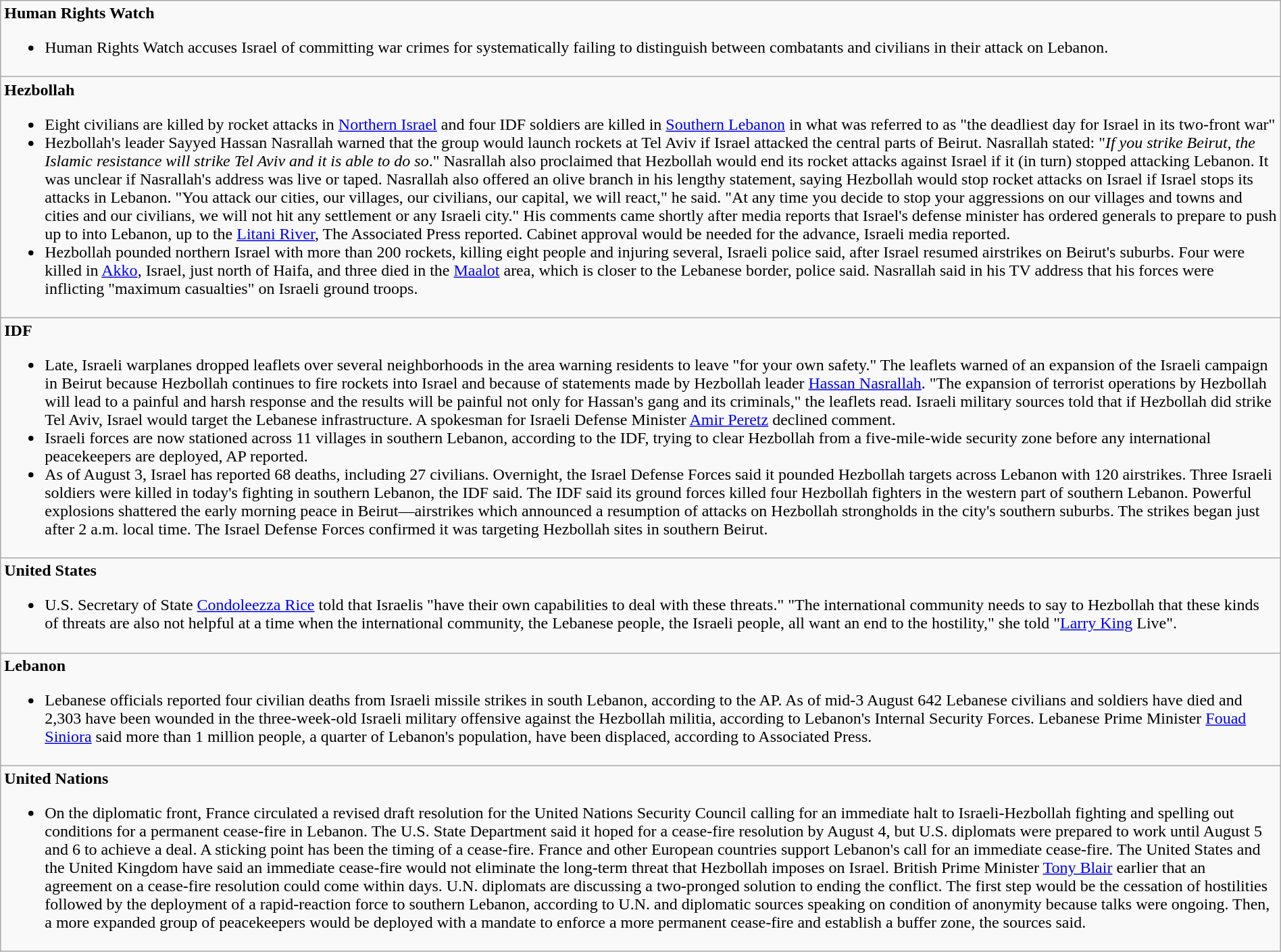<table width="100%" class="wikitable">
<tr>
<td><strong>Human Rights Watch</strong><br><ul><li>Human Rights Watch accuses Israel of committing war crimes for systematically failing to distinguish between combatants and civilians in their attack on Lebanon.</li></ul></td>
</tr>
<tr>
<td><strong>Hezbollah</strong><br><ul><li>Eight civilians are killed by rocket attacks in <a href='#'>Northern Israel</a> and four IDF soldiers are killed in <a href='#'>Southern Lebanon</a> in what was referred to as "the deadliest day for Israel in its two-front war"</li><li>Hezbollah's leader Sayyed Hassan Nasrallah warned that the group would launch rockets at Tel Aviv if Israel attacked the central parts of Beirut. Nasrallah stated: "<em>If you strike Beirut, the Islamic resistance will strike Tel Aviv and it is able to do so</em>." Nasrallah also proclaimed that Hezbollah would end its rocket attacks against Israel if it (in turn) stopped attacking Lebanon. It was unclear if Nasrallah's address was live or taped. Nasrallah also offered an olive branch in his lengthy statement, saying Hezbollah would stop rocket attacks on Israel if Israel stops its attacks in Lebanon. "You attack our cities, our villages, our civilians, our capital, we will react," he said. "At any time you decide to stop your aggressions on our villages and towns and cities and our civilians, we will not hit any settlement or any Israeli city." His comments came shortly after media reports that Israel's defense minister has ordered generals to prepare to push up to  into Lebanon, up to the <a href='#'>Litani River</a>, The Associated Press reported. Cabinet approval would be needed for the advance, Israeli media reported.</li><li>Hezbollah pounded northern Israel with more than 200 rockets, killing eight people and injuring several, Israeli police said, after Israel resumed airstrikes on Beirut's suburbs. Four were killed in <a href='#'>Akko</a>, Israel, just north of Haifa, and three died in the <a href='#'>Maalot</a> area, which is closer to the Lebanese border, police said. Nasrallah said in his TV address that his forces were inflicting "maximum casualties" on Israeli ground troops.</li></ul></td>
</tr>
<tr>
<td><strong>IDF</strong><br><ul><li>Late, Israeli warplanes dropped leaflets over several neighborhoods in the area warning residents to leave "for your own safety." The leaflets warned of an expansion of the Israeli campaign in Beirut because Hezbollah continues to fire rockets into Israel and because of statements made by Hezbollah leader <a href='#'>Hassan Nasrallah</a>. "The expansion of terrorist operations by Hezbollah will lead to a painful and harsh response and the results will be painful not only for Hassan's gang and its criminals," the leaflets read. Israeli military sources told that if Hezbollah did strike Tel Aviv, Israel would target the Lebanese infrastructure. A spokesman for Israeli Defense Minister <a href='#'>Amir Peretz</a> declined comment.</li><li>Israeli forces are now stationed across 11 villages in southern Lebanon, according to the IDF, trying to clear Hezbollah from a five-mile-wide security zone before any international peacekeepers are deployed, AP reported.</li><li>As of August 3, Israel has reported 68 deaths, including 27 civilians. Overnight, the Israel Defense Forces said it pounded Hezbollah targets across Lebanon with 120 airstrikes. Three Israeli soldiers were killed in today's fighting in southern Lebanon, the IDF said. The IDF said its ground forces killed four Hezbollah fighters in the western part of southern Lebanon. Powerful explosions shattered the early morning peace in Beirut—airstrikes which announced a resumption of attacks on Hezbollah strongholds in the city's southern suburbs. The strikes began just after 2 a.m. local time. The Israel Defense Forces confirmed it was targeting Hezbollah sites in southern Beirut.</li></ul></td>
</tr>
<tr>
<td><strong>United States</strong><br><ul><li>U.S. Secretary of State <a href='#'>Condoleezza Rice</a> told that Israelis "have their own capabilities to deal with these threats." "The international community needs to say to Hezbollah that these kinds of threats are also not helpful at a time when the international community, the Lebanese people, the Israeli people, all want an end to the hostility," she told "<a href='#'>Larry King</a> Live".</li></ul></td>
</tr>
<tr>
<td><strong>Lebanon</strong><br><ul><li>Lebanese officials reported four civilian deaths from Israeli missile strikes in south Lebanon, according to the AP. As of mid-3 August 642 Lebanese civilians and soldiers have died and 2,303 have been wounded in the three-week-old Israeli military offensive against the Hezbollah militia, according to Lebanon's Internal Security Forces. Lebanese Prime Minister <a href='#'>Fouad Siniora</a> said more than 1 million people, a quarter of Lebanon's population, have been displaced, according to Associated Press.</li></ul></td>
</tr>
<tr>
<td><strong>United Nations</strong><br><ul><li>On the diplomatic front, France circulated a revised draft resolution for the United Nations Security Council calling for an immediate halt to Israeli-Hezbollah fighting and spelling out conditions for a permanent cease-fire in Lebanon. The U.S. State Department said it hoped for a cease-fire resolution by August 4, but U.S. diplomats were prepared to work until August 5 and 6 to achieve a deal. A sticking point has been the timing of a cease-fire. France and other European countries support Lebanon's call for an immediate cease-fire. The United States and the United Kingdom have said an immediate cease-fire would not eliminate the long-term threat that Hezbollah imposes on Israel. British Prime Minister <a href='#'>Tony Blair</a> earlier that an agreement on a cease-fire resolution could come within days. U.N. diplomats are discussing a two-pronged solution to ending the conflict. The first step would be the cessation of hostilities followed by the deployment of a rapid-reaction force to southern Lebanon, according to U.N. and diplomatic sources speaking on condition of anonymity because talks were ongoing. Then, a more expanded group of peacekeepers would be deployed with a mandate to enforce a more permanent cease-fire and establish a buffer zone, the sources said.</li></ul></td>
</tr>
</table>
